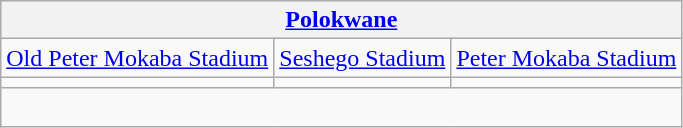<table class="wikitable">
<tr>
<th colspan=3><a href='#'>Polokwane</a></th>
</tr>
<tr>
<td><a href='#'>Old Peter Mokaba Stadium</a></td>
<td><a href='#'>Seshego Stadium</a></td>
<td><a href='#'>Peter Mokaba Stadium</a></td>
</tr>
<tr>
<td></td>
<td></td>
<td></td>
</tr>
<tr>
<td colspan=3><br></td>
</tr>
</table>
